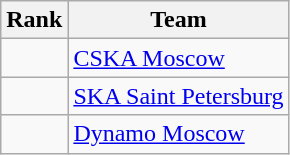<table class="wikitable">
<tr>
<th align="center">Rank</th>
<th>Team</th>
</tr>
<tr>
<td rowspan="1" align="center"></td>
<td> <a href='#'>CSKA Moscow</a></td>
</tr>
<tr>
<td rowspan="1" align="center"></td>
<td> <a href='#'>SKA Saint Petersburg</a></td>
</tr>
<tr>
<td rowspan="1" align="center"></td>
<td> <a href='#'>Dynamo Moscow</a></td>
</tr>
</table>
